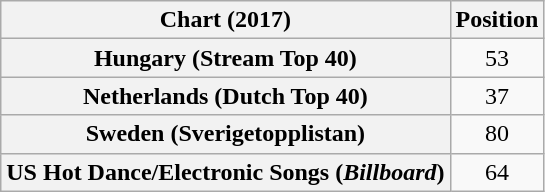<table class="wikitable sortable plainrowheaders" style="text-align:center">
<tr>
<th scope="col">Chart (2017)</th>
<th scope="col">Position</th>
</tr>
<tr>
<th scope="row">Hungary (Stream Top 40)</th>
<td>53</td>
</tr>
<tr>
<th scope="row">Netherlands (Dutch Top 40)</th>
<td>37</td>
</tr>
<tr>
<th scope="row">Sweden (Sverigetopplistan)</th>
<td>80</td>
</tr>
<tr>
<th scope="row">US Hot Dance/Electronic Songs (<em>Billboard</em>)</th>
<td>64</td>
</tr>
</table>
